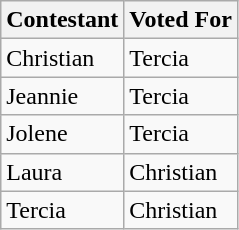<table class="wikitable">
<tr>
<th>Contestant</th>
<th>Voted For</th>
</tr>
<tr>
<td>Christian</td>
<td>Tercia</td>
</tr>
<tr>
<td>Jeannie</td>
<td>Tercia</td>
</tr>
<tr>
<td>Jolene</td>
<td>Tercia</td>
</tr>
<tr>
<td>Laura</td>
<td>Christian</td>
</tr>
<tr>
<td>Tercia</td>
<td>Christian</td>
</tr>
</table>
